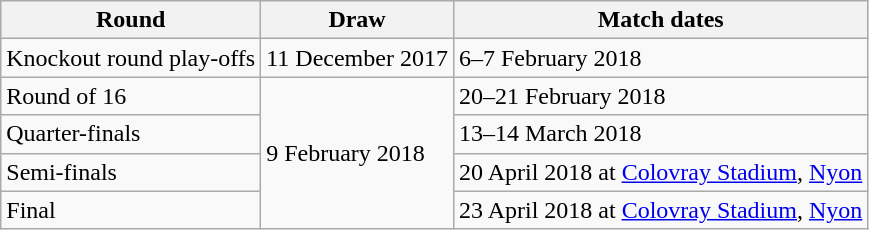<table class="wikitable">
<tr>
<th>Round</th>
<th>Draw</th>
<th>Match dates</th>
</tr>
<tr>
<td>Knockout round play-offs</td>
<td>11 December 2017</td>
<td colspan=2>6–7 February 2018</td>
</tr>
<tr>
<td>Round of 16</td>
<td rowspan=4>9 February 2018</td>
<td colspan=2>20–21 February 2018</td>
</tr>
<tr>
<td>Quarter-finals</td>
<td colspan=2>13–14 March 2018</td>
</tr>
<tr>
<td>Semi-finals</td>
<td colspan=2>20 April 2018 at <a href='#'>Colovray Stadium</a>, <a href='#'>Nyon</a></td>
</tr>
<tr>
<td>Final</td>
<td colspan=2>23 April 2018 at <a href='#'>Colovray Stadium</a>, <a href='#'>Nyon</a></td>
</tr>
</table>
